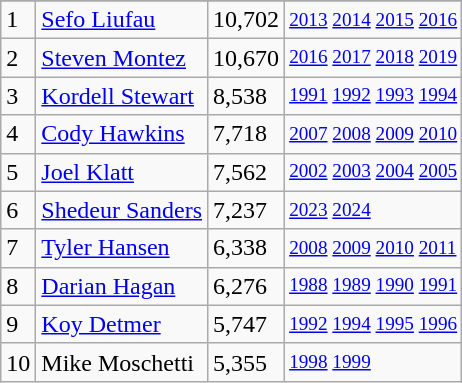<table class="wikitable">
<tr>
</tr>
<tr>
<td>1</td>
<td><a href='#'>Sefo Liufau</a></td>
<td><abbr>10,702</abbr></td>
<td style="font-size:80%;"><a href='#'>2013</a> <a href='#'>2014</a> <a href='#'>2015</a> <a href='#'>2016</a></td>
</tr>
<tr>
<td>2</td>
<td><a href='#'>Steven Montez</a></td>
<td><abbr>10,670</abbr></td>
<td style="font-size:80%;"><a href='#'>2016</a> <a href='#'>2017</a> <a href='#'>2018</a> <a href='#'>2019</a></td>
</tr>
<tr>
<td>3</td>
<td><a href='#'>Kordell Stewart</a></td>
<td><abbr>8,538</abbr></td>
<td style="font-size:80%;"><a href='#'>1991</a> <a href='#'>1992</a> <a href='#'>1993</a> <a href='#'>1994</a></td>
</tr>
<tr>
<td>4</td>
<td><a href='#'>Cody Hawkins</a></td>
<td><abbr>7,718</abbr></td>
<td style="font-size:80%;"><a href='#'>2007</a> <a href='#'>2008</a> <a href='#'>2009</a> <a href='#'>2010</a></td>
</tr>
<tr>
<td>5</td>
<td><a href='#'>Joel Klatt</a></td>
<td><abbr>7,562</abbr></td>
<td style="font-size:80%;"><a href='#'>2002</a> <a href='#'>2003</a> <a href='#'>2004</a> <a href='#'>2005</a></td>
</tr>
<tr>
<td>6</td>
<td><a href='#'>Shedeur Sanders</a></td>
<td><abbr>7,237</abbr></td>
<td style="font-size:80%;"><a href='#'>2023</a> <a href='#'>2024</a></td>
</tr>
<tr>
<td>7</td>
<td><a href='#'>Tyler Hansen</a></td>
<td><abbr>6,338</abbr></td>
<td style="font-size:80%;"><a href='#'>2008</a> <a href='#'>2009</a> <a href='#'>2010</a> <a href='#'>2011</a></td>
</tr>
<tr>
<td>8</td>
<td><a href='#'>Darian Hagan</a></td>
<td><abbr>6,276</abbr></td>
<td style="font-size:80%;"><a href='#'>1988</a> <a href='#'>1989</a> <a href='#'>1990</a> <a href='#'>1991</a></td>
</tr>
<tr>
<td>9</td>
<td><a href='#'>Koy Detmer</a></td>
<td><abbr>5,747</abbr></td>
<td style="font-size:80%;"><a href='#'>1992</a> <a href='#'>1994</a> <a href='#'>1995</a> <a href='#'>1996</a></td>
</tr>
<tr>
<td>10</td>
<td>Mike Moschetti</td>
<td><abbr>5,355</abbr></td>
<td style="font-size:80%;"><a href='#'>1998</a> <a href='#'>1999</a></td>
</tr>
</table>
